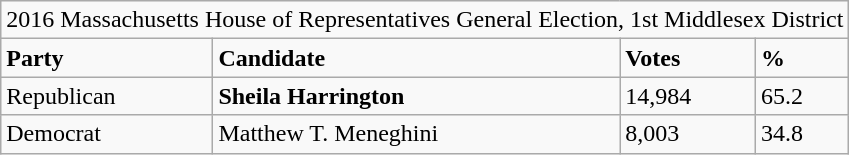<table class="wikitable">
<tr>
<td ! colspan="4">2016 Massachusetts House of Representatives General Election, 1st Middlesex District</td>
</tr>
<tr>
<td><strong>Party</strong></td>
<td><strong>Candidate</strong></td>
<td><strong>Votes</strong></td>
<td><strong>%</strong></td>
</tr>
<tr>
<td>Republican</td>
<td><strong>Sheila Harrington</strong></td>
<td>14,984</td>
<td>65.2</td>
</tr>
<tr>
<td>Democrat</td>
<td>Matthew T. Meneghini</td>
<td>8,003</td>
<td>34.8</td>
</tr>
</table>
